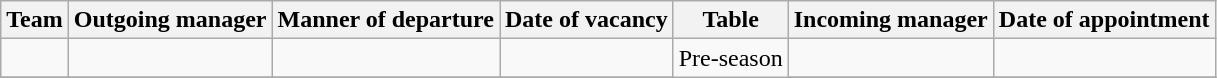<table class="wikitable sortable">
<tr>
<th>Team</th>
<th>Outgoing manager</th>
<th>Manner of departure</th>
<th>Date of vacancy</th>
<th>Table</th>
<th>Incoming manager</th>
<th>Date of appointment</th>
</tr>
<tr>
<td></td>
<td></td>
<td></td>
<td></td>
<td rowspan=20>Pre-season</td>
<td></td>
<td></td>
</tr>
<tr>
</tr>
</table>
